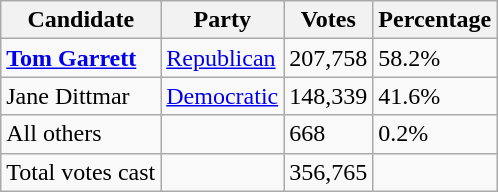<table class="wikitable">
<tr valign="bottom">
<th>Candidate</th>
<th>Party</th>
<th>Votes</th>
<th>Percentage</th>
</tr>
<tr>
<td><strong><a href='#'>Tom Garrett</a></strong></td>
<td><a href='#'>Republican</a></td>
<td>207,758</td>
<td>58.2%</td>
</tr>
<tr>
<td>Jane Dittmar</td>
<td><a href='#'>Democratic</a></td>
<td>148,339</td>
<td>41.6%</td>
</tr>
<tr>
<td>All others</td>
<td></td>
<td>668</td>
<td>0.2%</td>
</tr>
<tr>
<td>Total votes cast</td>
<td></td>
<td>356,765</td>
<td></td>
</tr>
</table>
